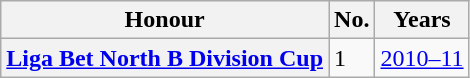<table class="wikitable plainrowheaders">
<tr>
<th scope=col>Honour</th>
<th scope=col>No.</th>
<th scope=col>Years</th>
</tr>
<tr>
<th scope=row><a href='#'>Liga Bet North B Division Cup</a></th>
<td>1</td>
<td><a href='#'>2010–11</a></td>
</tr>
</table>
